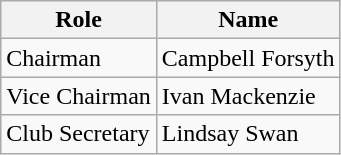<table class="wikitable">
<tr>
<th>Role</th>
<th>Name</th>
</tr>
<tr>
<td>Chairman</td>
<td> Campbell Forsyth</td>
</tr>
<tr>
<td>Vice Chairman</td>
<td>  Ivan Mackenzie</td>
</tr>
<tr>
<td>Club Secretary</td>
<td>  Lindsay Swan</td>
</tr>
</table>
